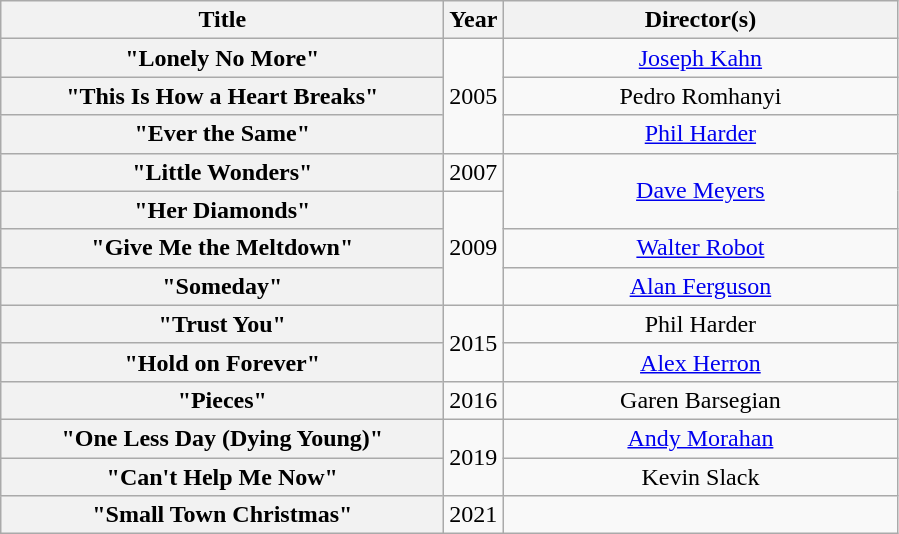<table class="wikitable plainrowheaders" style="text-align:center;">
<tr>
<th scope="col" style="width:18em;">Title</th>
<th scope="col">Year</th>
<th scope="col" style="width:16em;">Director(s)</th>
</tr>
<tr>
<th scope="row">"Lonely No More"</th>
<td rowspan="3">2005</td>
<td><a href='#'>Joseph Kahn</a></td>
</tr>
<tr>
<th scope="row">"This Is How a Heart Breaks"</th>
<td>Pedro Romhanyi</td>
</tr>
<tr>
<th scope="row">"Ever the Same"</th>
<td><a href='#'>Phil Harder</a></td>
</tr>
<tr>
<th scope="row">"Little Wonders"</th>
<td>2007</td>
<td rowspan="2"><a href='#'>Dave Meyers</a></td>
</tr>
<tr>
<th scope="row">"Her Diamonds"</th>
<td rowspan="3">2009</td>
</tr>
<tr>
<th scope="row">"Give Me the Meltdown"</th>
<td><a href='#'>Walter Robot</a></td>
</tr>
<tr>
<th scope="row">"Someday"</th>
<td><a href='#'>Alan Ferguson</a></td>
</tr>
<tr>
<th scope="row">"Trust You"</th>
<td rowspan="2">2015</td>
<td>Phil Harder</td>
</tr>
<tr>
<th scope="row">"Hold on Forever"</th>
<td><a href='#'>Alex Herron</a></td>
</tr>
<tr>
<th scope="row">"Pieces"</th>
<td>2016</td>
<td>Garen Barsegian</td>
</tr>
<tr>
<th scope="row">"One Less Day (Dying Young)"</th>
<td rowspan="2">2019</td>
<td><a href='#'>Andy Morahan</a></td>
</tr>
<tr>
<th scope="row">"Can't Help Me Now"</th>
<td>Kevin Slack</td>
</tr>
<tr>
<th scope="row">"Small Town Christmas"</th>
<td>2021</td>
<td></td>
</tr>
</table>
